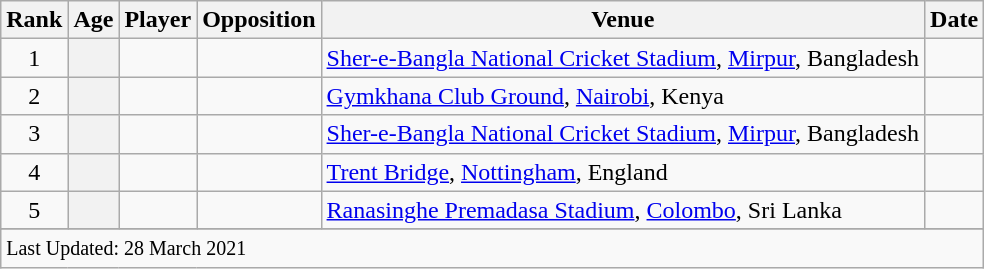<table class="wikitable plainrowheaders sortable">
<tr>
<th scope=col>Rank</th>
<th scope=col>Age</th>
<th scope=col>Player</th>
<th scope=col>Opposition</th>
<th scope=col>Venue</th>
<th scope=col>Date</th>
</tr>
<tr>
<td align=center>1</td>
<th scope=row style=text-align:center;></th>
<td></td>
<td></td>
<td><a href='#'>Sher-e-Bangla National Cricket Stadium</a>, <a href='#'>Mirpur</a>, Bangladesh</td>
<td></td>
</tr>
<tr>
<td align=center>2</td>
<th scope=row style=text-align:center;></th>
<td></td>
<td></td>
<td><a href='#'>Gymkhana Club Ground</a>, <a href='#'>Nairobi</a>, Kenya</td>
<td></td>
</tr>
<tr>
<td align=center>3</td>
<th scope=row style=text-align:center;></th>
<td></td>
<td></td>
<td><a href='#'>Sher-e-Bangla National Cricket Stadium</a>, <a href='#'>Mirpur</a>, Bangladesh</td>
<td></td>
</tr>
<tr>
<td align=center>4</td>
<th scope=row style=text-align:center;></th>
<td></td>
<td></td>
<td><a href='#'>Trent Bridge</a>, <a href='#'>Nottingham</a>, England</td>
<td></td>
</tr>
<tr>
<td align=center>5</td>
<th scope=row style=text-align:center;></th>
<td></td>
<td></td>
<td><a href='#'>Ranasinghe Premadasa Stadium</a>, <a href='#'>Colombo</a>, Sri Lanka</td>
<td></td>
</tr>
<tr>
</tr>
<tr class=sortbottom>
<td colspan=7><small>Last Updated: 28 March 2021</small></td>
</tr>
</table>
